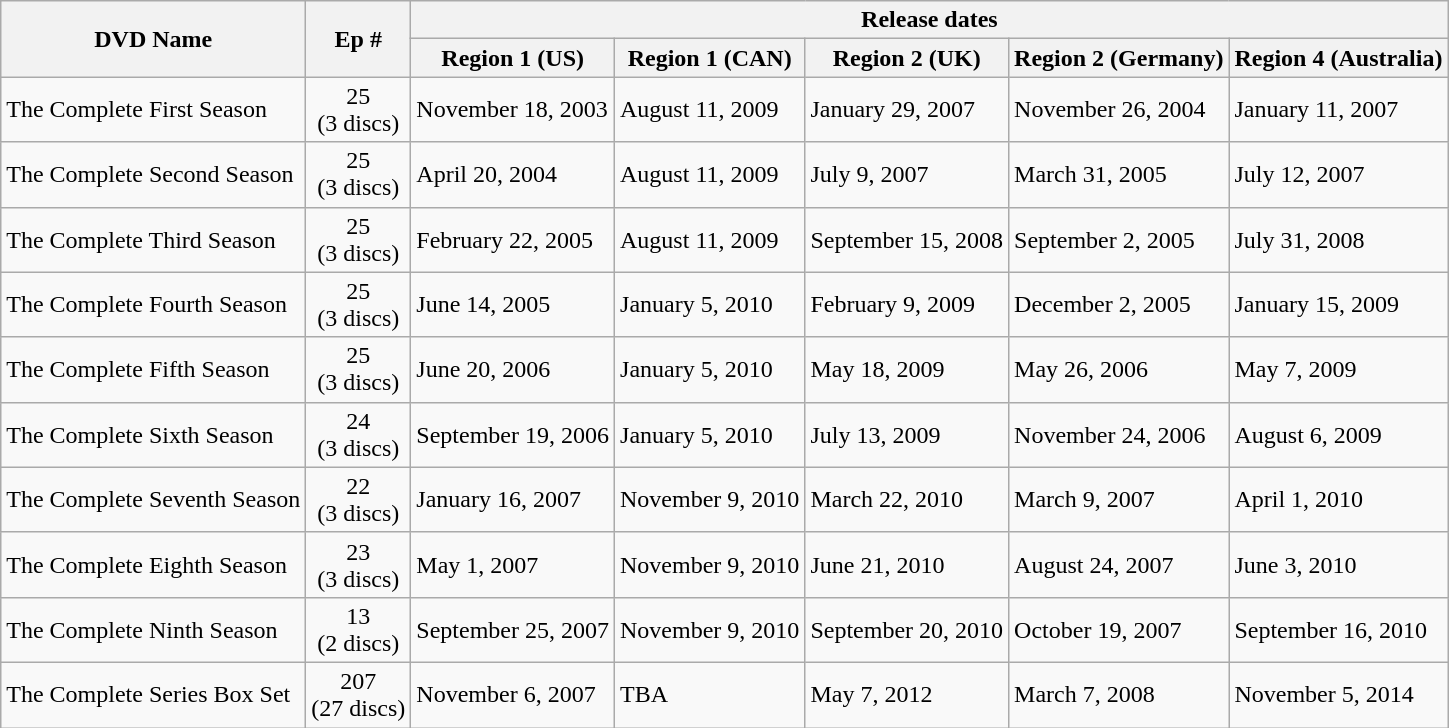<table class="wikitable">
<tr>
<th rowspan="2">DVD Name</th>
<th rowspan="2">Ep #</th>
<th colspan="5">Release dates</th>
</tr>
<tr>
<th>Region 1 (US)</th>
<th>Region 1 (CAN)</th>
<th>Region 2 (UK)</th>
<th>Region 2 (Germany)</th>
<th>Region 4 (Australia)</th>
</tr>
<tr>
<td>The Complete First Season</td>
<td style="text-align:center;">25 <br>(3 discs)</td>
<td>November 18, 2003</td>
<td>August 11, 2009</td>
<td>January 29, 2007</td>
<td>November 26, 2004</td>
<td>January 11, 2007</td>
</tr>
<tr>
<td>The Complete Second Season</td>
<td style="text-align:center;">25 <br>(3 discs)</td>
<td>April 20, 2004</td>
<td>August 11, 2009</td>
<td>July 9, 2007</td>
<td>March 31, 2005</td>
<td>July 12, 2007</td>
</tr>
<tr>
<td>The Complete Third Season</td>
<td style="text-align:center;">25 <br>(3 discs)</td>
<td>February 22, 2005</td>
<td>August 11, 2009</td>
<td>September 15, 2008</td>
<td>September 2, 2005</td>
<td>July 31, 2008</td>
</tr>
<tr>
<td>The Complete Fourth Season</td>
<td style="text-align:center;">25 <br>(3 discs)</td>
<td>June 14, 2005</td>
<td>January 5, 2010</td>
<td>February 9, 2009</td>
<td>December 2, 2005</td>
<td>January 15, 2009</td>
</tr>
<tr>
<td>The Complete Fifth Season</td>
<td style="text-align:center;">25 <br>(3 discs)</td>
<td>June 20, 2006</td>
<td>January 5, 2010</td>
<td>May 18, 2009</td>
<td>May 26, 2006</td>
<td>May 7, 2009</td>
</tr>
<tr>
<td>The Complete Sixth Season</td>
<td style="text-align:center;">24 <br>(3 discs)</td>
<td>September 19, 2006</td>
<td>January 5, 2010</td>
<td>July 13, 2009</td>
<td>November 24, 2006</td>
<td>August 6, 2009</td>
</tr>
<tr>
<td>The Complete Seventh Season</td>
<td style="text-align:center;">22 <br>(3 discs)</td>
<td>January 16, 2007</td>
<td>November 9, 2010</td>
<td>March 22, 2010</td>
<td>March 9, 2007</td>
<td>April 1, 2010</td>
</tr>
<tr>
<td>The Complete Eighth Season</td>
<td style="text-align:center;">23 <br>(3 discs)</td>
<td>May 1, 2007</td>
<td>November 9, 2010</td>
<td>June 21, 2010</td>
<td>August 24, 2007</td>
<td>June 3, 2010</td>
</tr>
<tr>
<td>The Complete Ninth Season</td>
<td style="text-align:center;">13 <br>(2 discs)</td>
<td>September 25, 2007</td>
<td>November 9, 2010</td>
<td>September 20, 2010</td>
<td>October 19, 2007</td>
<td>September 16, 2010</td>
</tr>
<tr>
<td>The Complete Series Box Set</td>
<td style="text-align:center;">207 <br>(27 discs)</td>
<td>November 6, 2007</td>
<td>TBA</td>
<td>May 7, 2012</td>
<td>March 7, 2008</td>
<td>November 5, 2014</td>
</tr>
</table>
